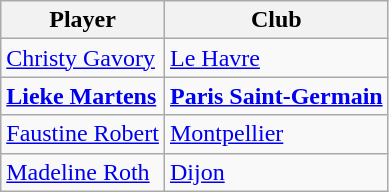<table class="wikitable">
<tr>
<th>Player</th>
<th>Club</th>
</tr>
<tr>
<td> <a href='#'>Christy Gavory</a></td>
<td><a href='#'>Le Havre</a></td>
</tr>
<tr>
<td> <strong><a href='#'>Lieke Martens</a></strong></td>
<td><strong><a href='#'>Paris Saint-Germain</a></strong></td>
</tr>
<tr>
<td> <a href='#'>Faustine Robert</a></td>
<td><a href='#'>Montpellier</a></td>
</tr>
<tr>
<td> <a href='#'>Madeline Roth</a></td>
<td><a href='#'>Dijon</a></td>
</tr>
</table>
